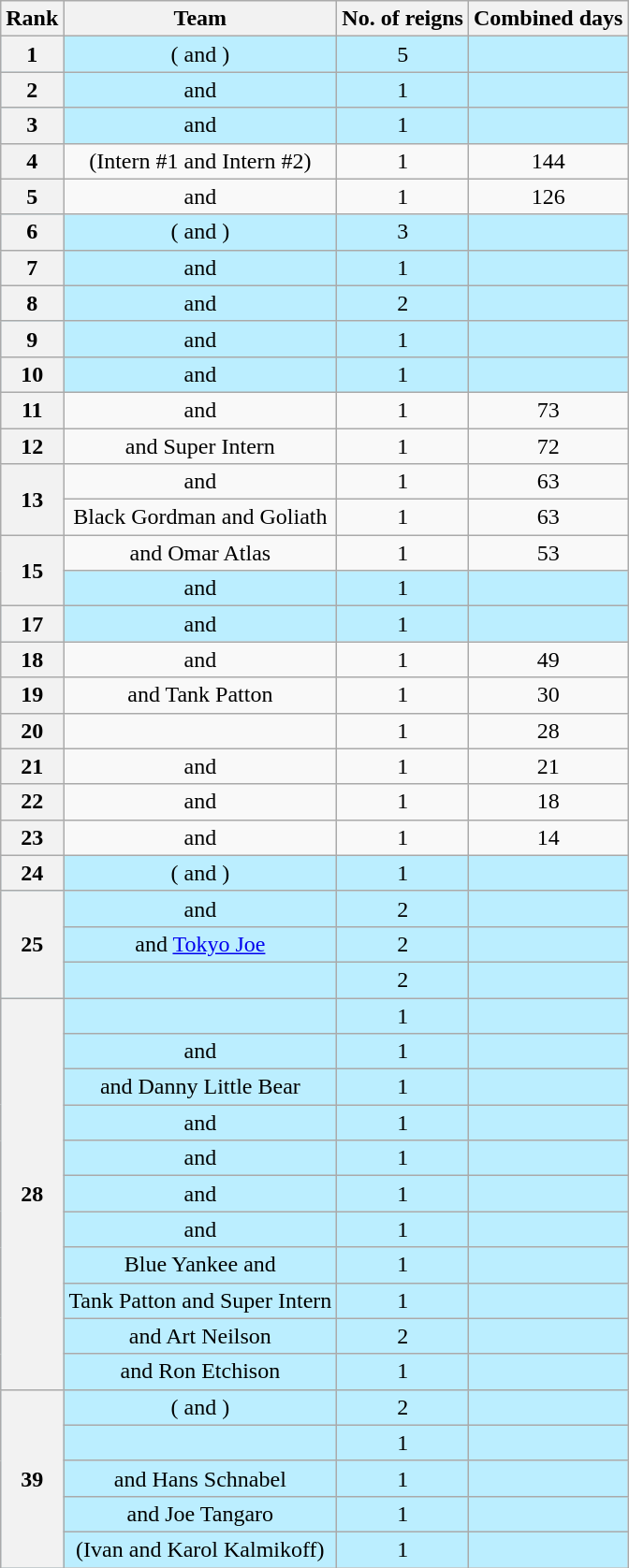<table class="wikitable sortable" style="text-align: center">
<tr>
<th data-sort-type="number" scope="col">Rank</th>
<th scope="col">Team</th>
<th data-sort-type="number" scope="col">No. of reigns</th>
<th data-sort-type="number" scope="col">Combined days</th>
</tr>
<tr style="background-color:#bbeeff">
<th scope="row">1</th>
<td> ( and )</td>
<td>5</td>
<td></td>
</tr>
<tr style="background-color:#bbeeff">
<th scope="row">2</th>
<td> and </td>
<td>1</td>
<td></td>
</tr>
<tr style="background-color:#bbeeff">
<th scope="row">3</th>
<td> and </td>
<td>1</td>
<td></td>
</tr>
<tr>
<th scope="row">4</th>
<td> (Intern #1 and Intern #2)</td>
<td>1</td>
<td>144</td>
</tr>
<tr>
<th scope="row">5</th>
<td> and </td>
<td>1</td>
<td>126</td>
</tr>
<tr style="background-color:#bbeeff">
<th scope="row">6</th>
<td> ( and )</td>
<td>3</td>
<td></td>
</tr>
<tr style="background-color:#bbeeff">
<th scope="row">7</th>
<td> and </td>
<td>1</td>
<td></td>
</tr>
<tr style="background-color:#bbeeff">
<th scope="row">8</th>
<td> and </td>
<td>2</td>
<td></td>
</tr>
<tr style="background-color:#bbeeff">
<th scope="row">9</th>
<td> and </td>
<td>1</td>
<td></td>
</tr>
<tr style="background-color:#bbeeff">
<th scope="row">10</th>
<td> and </td>
<td>1</td>
<td></td>
</tr>
<tr>
<th scope="row">11</th>
<td> and </td>
<td>1</td>
<td>73</td>
</tr>
<tr>
<th scope="row">12</th>
<td> and Super Intern</td>
<td>1</td>
<td>72</td>
</tr>
<tr>
<th scope="row" rowspan=2>13</th>
<td> and </td>
<td>1</td>
<td>63</td>
</tr>
<tr>
<td>Black Gordman and Goliath</td>
<td>1</td>
<td>63</td>
</tr>
<tr>
<th scope="row" rowspan=2>15</th>
<td> and Omar Atlas</td>
<td>1</td>
<td>53</td>
</tr>
<tr style="background-color:#bbeeff">
<td> and </td>
<td>1</td>
<td></td>
</tr>
<tr style="background-color:#bbeeff">
<th scope="row">17</th>
<td> and </td>
<td>1</td>
<td></td>
</tr>
<tr>
<th scope="row">18</th>
<td> and </td>
<td>1</td>
<td>49</td>
</tr>
<tr>
<th scope="row">19</th>
<td> and Tank Patton</td>
<td>1</td>
<td>30</td>
</tr>
<tr>
<th scope="row">20</th>
<td></td>
<td>1</td>
<td>28</td>
</tr>
<tr>
<th scope="row">21</th>
<td> and </td>
<td>1</td>
<td>21</td>
</tr>
<tr>
<th scope="row">22</th>
<td> and </td>
<td>1</td>
<td>18</td>
</tr>
<tr>
<th scope="row">23</th>
<td> and </td>
<td>1</td>
<td>14</td>
</tr>
<tr style="background-color:#bbeeff">
<th scope="row">24</th>
<td> ( and )</td>
<td>1</td>
<td></td>
</tr>
<tr style="background-color:#bbeeff">
<th scope="row" rowspan=3>25</th>
<td> and </td>
<td>2</td>
<td></td>
</tr>
<tr style="background-color:#bbeeff">
<td> and <a href='#'>Tokyo Joe</a></td>
<td>2</td>
<td></td>
</tr>
<tr style="background-color:#bbeeff">
<td></td>
<td>2</td>
<td></td>
</tr>
<tr style="background-color:#bbeeff">
<th scope="row" rowspan=11>28</th>
<td></td>
<td>1</td>
<td></td>
</tr>
<tr style="background-color:#bbeeff">
<td> and </td>
<td>1</td>
<td></td>
</tr>
<tr style="background-color:#bbeeff">
<td> and Danny Little Bear</td>
<td>1</td>
<td></td>
</tr>
<tr style="background-color:#bbeeff">
<td> and </td>
<td>1</td>
<td></td>
</tr>
<tr style="background-color:#bbeeff">
<td> and </td>
<td>1</td>
<td></td>
</tr>
<tr style="background-color:#bbeeff">
<td> and </td>
<td>1</td>
<td></td>
</tr>
<tr style="background-color:#bbeeff">
<td> and </td>
<td>1</td>
<td></td>
</tr>
<tr style="background-color:#bbeeff">
<td>Blue Yankee and </td>
<td>1</td>
<td></td>
</tr>
<tr style="background-color:#bbeeff">
<td>Tank Patton and Super Intern</td>
<td>1</td>
<td></td>
</tr>
<tr style="background-color:#bbeeff">
<td> and Art Neilson</td>
<td>2</td>
<td></td>
</tr>
<tr style="background-color:#bbeeff">
<td> and Ron Etchison</td>
<td>1</td>
<td></td>
</tr>
<tr style="background-color:#bbeeff">
<th scope="row" rowspan=5>39</th>
<td> ( and )</td>
<td>2</td>
<td></td>
</tr>
<tr style="background-color:#bbeeff">
<td></td>
<td>1</td>
<td></td>
</tr>
<tr style="background-color:#bbeeff">
<td> and Hans Schnabel</td>
<td>1</td>
<td></td>
</tr>
<tr style="background-color:#bbeeff">
<td> and Joe Tangaro</td>
<td>1</td>
<td></td>
</tr>
<tr style="background-color:#bbeeff">
<td> (Ivan and Karol Kalmikoff)</td>
<td>1</td>
<td></td>
</tr>
</table>
